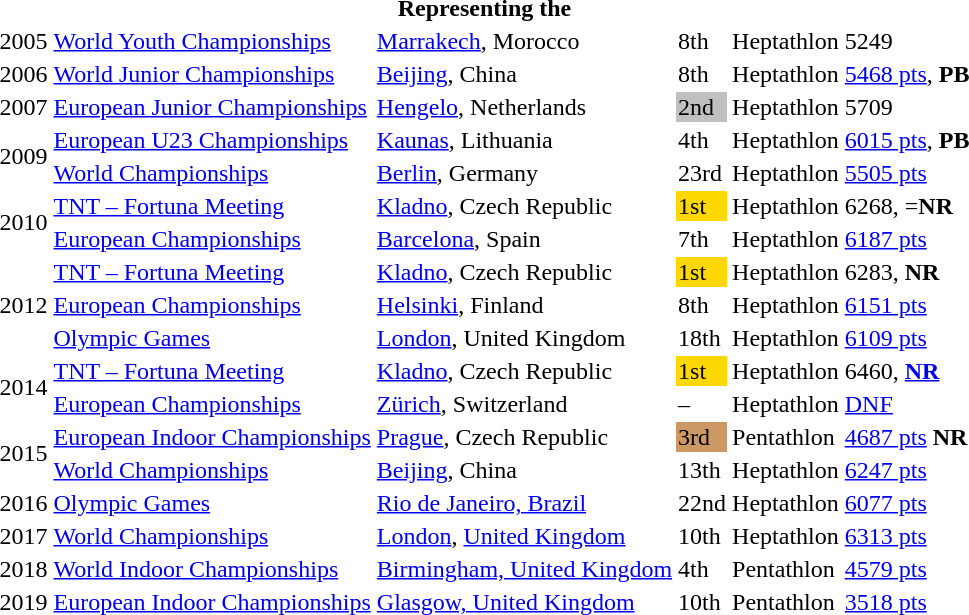<table>
<tr>
<th colspan="6">Representing the </th>
</tr>
<tr>
<td>2005</td>
<td><a href='#'>World Youth Championships</a></td>
<td><a href='#'>Marrakech</a>, Morocco</td>
<td>8th</td>
<td>Heptathlon</td>
<td>5249</td>
</tr>
<tr>
<td>2006</td>
<td><a href='#'>World Junior Championships</a></td>
<td><a href='#'>Beijing</a>, China</td>
<td>8th</td>
<td>Heptathlon</td>
<td><a href='#'>5468 pts</a>, <strong>PB</strong></td>
</tr>
<tr>
<td>2007</td>
<td><a href='#'>European Junior Championships</a></td>
<td><a href='#'>Hengelo</a>, Netherlands</td>
<td style="background:silver">2nd</td>
<td>Heptathlon</td>
<td>5709</td>
</tr>
<tr>
<td rowspan="2">2009</td>
<td><a href='#'>European U23 Championships</a></td>
<td><a href='#'>Kaunas</a>, Lithuania</td>
<td>4th</td>
<td>Heptathlon</td>
<td><a href='#'>6015 pts</a>, <strong>PB</strong></td>
</tr>
<tr>
<td><a href='#'>World Championships</a></td>
<td><a href='#'>Berlin</a>, Germany</td>
<td>23rd</td>
<td>Heptathlon</td>
<td><a href='#'>5505 pts</a></td>
</tr>
<tr>
<td rowspan="2">2010</td>
<td><a href='#'>TNT – Fortuna Meeting</a></td>
<td><a href='#'>Kladno</a>, Czech Republic</td>
<td style="background:gold">1st</td>
<td>Heptathlon</td>
<td>6268, =<strong>NR</strong></td>
</tr>
<tr>
<td><a href='#'>European Championships</a></td>
<td><a href='#'>Barcelona</a>, Spain</td>
<td>7th</td>
<td>Heptathlon</td>
<td><a href='#'>6187 pts</a></td>
</tr>
<tr>
<td rowspan="3">2012</td>
<td><a href='#'>TNT – Fortuna Meeting</a></td>
<td><a href='#'>Kladno</a>, Czech Republic</td>
<td style="background:gold">1st</td>
<td>Heptathlon</td>
<td>6283, <strong>NR</strong></td>
</tr>
<tr>
<td><a href='#'>European Championships</a></td>
<td><a href='#'>Helsinki</a>, Finland</td>
<td>8th</td>
<td>Heptathlon</td>
<td><a href='#'>6151 pts</a></td>
</tr>
<tr>
<td><a href='#'>Olympic Games</a></td>
<td><a href='#'>London</a>, United Kingdom</td>
<td>18th</td>
<td>Heptathlon</td>
<td><a href='#'>6109 pts</a></td>
</tr>
<tr>
<td rowspan="2">2014</td>
<td><a href='#'>TNT – Fortuna Meeting</a></td>
<td><a href='#'>Kladno</a>, Czech Republic</td>
<td style="background:gold">1st</td>
<td>Heptathlon</td>
<td>6460, <strong><a href='#'>NR</a></strong></td>
</tr>
<tr>
<td><a href='#'>European Championships</a></td>
<td><a href='#'>Zürich</a>, Switzerland</td>
<td>–</td>
<td>Heptathlon</td>
<td><a href='#'>DNF</a></td>
</tr>
<tr>
<td rowspan="2">2015</td>
<td><a href='#'>European Indoor Championships</a></td>
<td><a href='#'>Prague</a>, Czech Republic</td>
<td bgcolor=cc9966>3rd</td>
<td>Pentathlon</td>
<td><a href='#'>4687 pts</a> <strong>NR</strong></td>
</tr>
<tr>
<td><a href='#'>World Championships</a></td>
<td><a href='#'>Beijing</a>, China</td>
<td>13th</td>
<td>Heptathlon</td>
<td><a href='#'>6247 pts</a></td>
</tr>
<tr>
<td>2016</td>
<td><a href='#'>Olympic Games</a></td>
<td><a href='#'>Rio de Janeiro, Brazil</a></td>
<td>22nd</td>
<td>Heptathlon</td>
<td><a href='#'>6077 pts</a></td>
</tr>
<tr>
<td>2017</td>
<td><a href='#'>World Championships</a></td>
<td><a href='#'>London</a>, <a href='#'>United Kingdom</a></td>
<td>10th</td>
<td>Heptathlon</td>
<td><a href='#'>6313 pts</a></td>
</tr>
<tr>
<td>2018</td>
<td><a href='#'>World Indoor Championships</a></td>
<td><a href='#'>Birmingham, United Kingdom</a></td>
<td>4th</td>
<td>Pentathlon</td>
<td><a href='#'>4579 pts</a></td>
</tr>
<tr>
<td>2019</td>
<td><a href='#'>European Indoor Championships</a></td>
<td><a href='#'>Glasgow, United Kingdom</a></td>
<td>10th</td>
<td>Pentathlon</td>
<td><a href='#'>3518 pts</a></td>
</tr>
</table>
